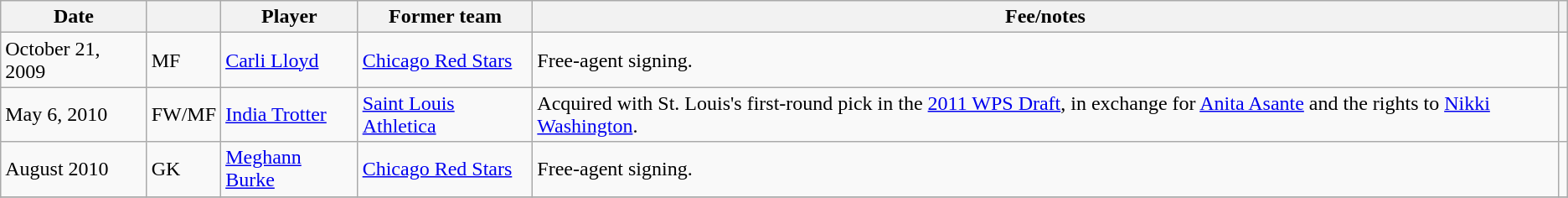<table class="wikitable">
<tr>
<th>Date</th>
<th></th>
<th>Player</th>
<th>Former team</th>
<th>Fee/notes</th>
<th></th>
</tr>
<tr>
<td>October 21, 2009</td>
<td>MF</td>
<td> <a href='#'>Carli Lloyd</a></td>
<td> <a href='#'>Chicago Red Stars</a></td>
<td>Free-agent signing.</td>
<td></td>
</tr>
<tr>
<td>May 6, 2010</td>
<td>FW/MF</td>
<td> <a href='#'>India Trotter</a></td>
<td> <a href='#'>Saint Louis Athletica</a></td>
<td>Acquired with St. Louis's first-round pick in the <a href='#'>2011 WPS Draft</a>, in exchange for <a href='#'>Anita Asante</a> and the rights to <a href='#'>Nikki Washington</a>.</td>
<td></td>
</tr>
<tr>
<td>August 2010</td>
<td>GK</td>
<td> <a href='#'>Meghann Burke</a></td>
<td> <a href='#'>Chicago Red Stars</a></td>
<td>Free-agent signing.</td>
<td></td>
</tr>
<tr>
</tr>
</table>
